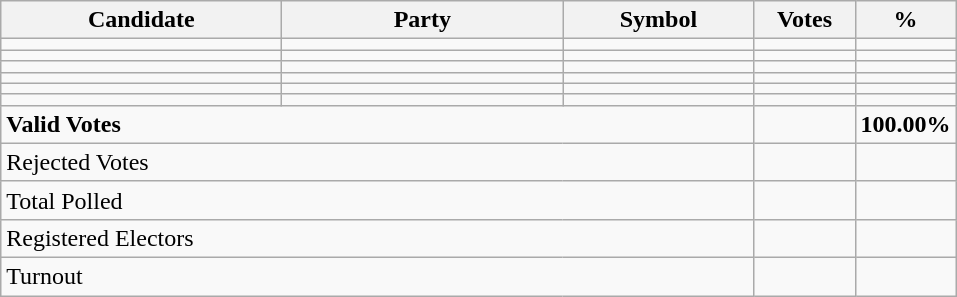<table class="wikitable" border="1" style="text-align:right;">
<tr>
<th align=left width="180">Candidate</th>
<th align=left width="180">Party</th>
<th align=left width="120">Symbol</th>
<th align=left width="60">Votes</th>
<th align=left width="60">%</th>
</tr>
<tr>
<td align=left></td>
<td align=left></td>
<td></td>
<td></td>
<td></td>
</tr>
<tr>
<td align=left></td>
<td align=left></td>
<td></td>
<td></td>
<td></td>
</tr>
<tr>
<td align=left></td>
<td align=left></td>
<td></td>
<td></td>
<td></td>
</tr>
<tr>
<td align=left></td>
<td align=left></td>
<td></td>
<td></td>
<td></td>
</tr>
<tr>
<td align=left></td>
<td align=left></td>
<td></td>
<td></td>
<td></td>
</tr>
<tr>
<td align=left></td>
<td align=left></td>
<td></td>
<td></td>
<td></td>
</tr>
<tr>
<td align=left colspan=3><strong>Valid Votes</strong></td>
<td><strong> </strong></td>
<td><strong>100.00%</strong></td>
</tr>
<tr>
<td align=left colspan=3>Rejected Votes</td>
<td></td>
<td></td>
</tr>
<tr>
<td align=left colspan=3>Total Polled</td>
<td></td>
<td></td>
</tr>
<tr>
<td align=left colspan=3>Registered Electors</td>
<td></td>
<td></td>
</tr>
<tr>
<td align=left colspan=3>Turnout</td>
<td></td>
</tr>
</table>
